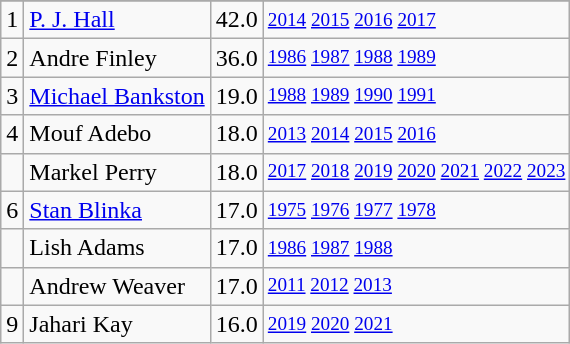<table class="wikitable">
<tr>
</tr>
<tr>
<td>1</td>
<td><a href='#'>P. J. Hall</a></td>
<td>42.0</td>
<td style="font-size:80%;"><a href='#'>2014</a> <a href='#'>2015</a> <a href='#'>2016</a> <a href='#'>2017</a></td>
</tr>
<tr>
<td>2</td>
<td>Andre Finley</td>
<td>36.0</td>
<td style="font-size:80%;"><a href='#'>1986</a> <a href='#'>1987</a> <a href='#'>1988</a> <a href='#'>1989</a></td>
</tr>
<tr>
<td>3</td>
<td><a href='#'>Michael Bankston</a></td>
<td>19.0</td>
<td style="font-size:80%;"><a href='#'>1988</a> <a href='#'>1989</a> <a href='#'>1990</a> <a href='#'>1991</a></td>
</tr>
<tr>
<td>4</td>
<td>Mouf Adebo</td>
<td>18.0</td>
<td style="font-size:80%;"><a href='#'>2013</a> <a href='#'>2014</a> <a href='#'>2015</a> <a href='#'>2016</a></td>
</tr>
<tr>
<td></td>
<td>Markel Perry</td>
<td>18.0</td>
<td style="font-size:80%;"><a href='#'>2017</a> <a href='#'>2018</a> <a href='#'>2019</a> <a href='#'>2020</a> <a href='#'>2021</a> <a href='#'>2022</a> <a href='#'>2023</a></td>
</tr>
<tr>
<td>6</td>
<td><a href='#'>Stan Blinka</a></td>
<td>17.0</td>
<td style="font-size:80%;"><a href='#'>1975</a> <a href='#'>1976</a> <a href='#'>1977</a> <a href='#'>1978</a></td>
</tr>
<tr>
<td></td>
<td>Lish Adams</td>
<td>17.0</td>
<td style="font-size:80%;"><a href='#'>1986</a> <a href='#'>1987</a> <a href='#'>1988</a></td>
</tr>
<tr>
<td></td>
<td>Andrew Weaver</td>
<td>17.0</td>
<td style="font-size:80%;"><a href='#'>2011</a> <a href='#'>2012</a> <a href='#'>2013</a></td>
</tr>
<tr>
<td>9</td>
<td>Jahari Kay</td>
<td>16.0</td>
<td style="font-size:80%;"><a href='#'>2019</a> <a href='#'>2020</a> <a href='#'>2021</a></td>
</tr>
</table>
